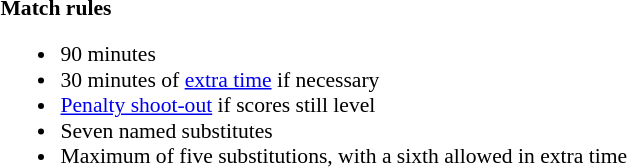<table style="width:100%;font-size:90%">
<tr>
<td style="width:60%;vertical-align:top"><br><strong>Match rules</strong><ul><li>90 minutes</li><li>30 minutes of <a href='#'>extra time</a> if necessary</li><li><a href='#'>Penalty shoot-out</a> if scores still level</li><li>Seven named substitutes</li><li>Maximum of five substitutions, with a sixth allowed in extra time</li></ul></td>
</tr>
</table>
